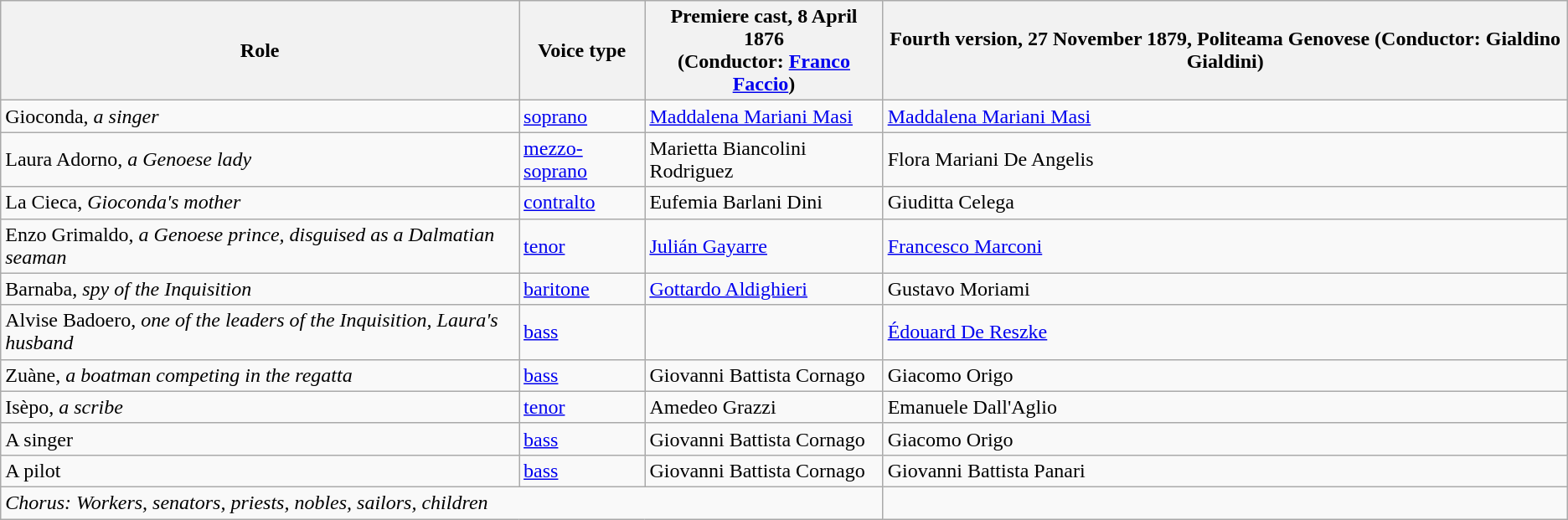<table class="wikitable">
<tr>
<th>Role</th>
<th>Voice type</th>
<th>Premiere cast, 8 April 1876<br>(Conductor: <a href='#'>Franco Faccio</a>)</th>
<th>Fourth version, 27 November 1879, Politeama Genovese (Conductor: Gialdino Gialdini)</th>
</tr>
<tr>
<td>Gioconda, <em>a singer</em></td>
<td><a href='#'>soprano</a></td>
<td><a href='#'>Maddalena Mariani Masi</a></td>
<td><a href='#'>Maddalena Mariani Masi</a></td>
</tr>
<tr>
<td>Laura Adorno, <em>a Genoese lady</em></td>
<td><a href='#'>mezzo-soprano</a></td>
<td>Marietta Biancolini Rodriguez</td>
<td>Flora Mariani De Angelis</td>
</tr>
<tr>
<td>La Cieca, <em>Gioconda's mother</em></td>
<td><a href='#'>contralto</a></td>
<td>Eufemia Barlani Dini</td>
<td>Giuditta Celega</td>
</tr>
<tr>
<td>Enzo Grimaldo, <em>a Genoese prince, disguised as a Dalmatian seaman</em></td>
<td><a href='#'>tenor</a></td>
<td><a href='#'>Julián Gayarre</a></td>
<td><a href='#'>Francesco Marconi</a></td>
</tr>
<tr>
<td>Barnaba, <em>spy of the Inquisition</em></td>
<td><a href='#'>baritone</a></td>
<td><a href='#'>Gottardo Aldighieri</a></td>
<td>Gustavo Moriami</td>
</tr>
<tr>
<td>Alvise Badoero, <em>one of the leaders of the Inquisition, Laura's husband</em></td>
<td><a href='#'>bass</a></td>
<td></td>
<td><a href='#'>Édouard De Reszke</a></td>
</tr>
<tr>
<td>Zuàne, <em>a boatman competing in the regatta</em></td>
<td><a href='#'>bass</a></td>
<td>Giovanni Battista Cornago</td>
<td>Giacomo Origo</td>
</tr>
<tr>
<td>Isèpo, <em>a scribe</em></td>
<td><a href='#'>tenor</a></td>
<td>Amedeo Grazzi</td>
<td>Emanuele Dall'Aglio</td>
</tr>
<tr>
<td>A singer</td>
<td><a href='#'>bass</a></td>
<td>Giovanni Battista Cornago</td>
<td>Giacomo Origo</td>
</tr>
<tr>
<td>A pilot</td>
<td><a href='#'>bass</a></td>
<td>Giovanni Battista Cornago</td>
<td>Giovanni Battista Panari</td>
</tr>
<tr>
<td colspan="3"><em>Chorus: Workers, senators, priests, nobles, sailors, children</em></td>
</tr>
</table>
